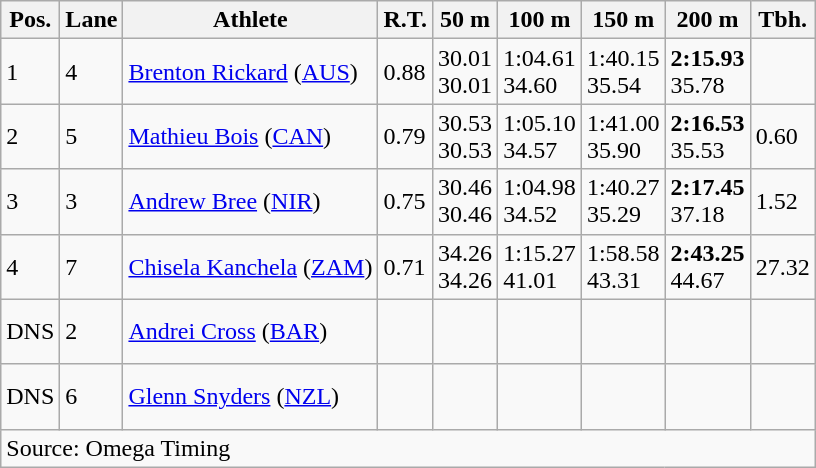<table class="wikitable">
<tr>
<th>Pos.</th>
<th>Lane</th>
<th>Athlete</th>
<th>R.T.</th>
<th>50 m</th>
<th>100 m</th>
<th>150 m</th>
<th>200 m</th>
<th>Tbh.</th>
</tr>
<tr>
<td>1</td>
<td>4</td>
<td> <a href='#'>Brenton Rickard</a> (<a href='#'>AUS</a>)</td>
<td>0.88</td>
<td>30.01<br>30.01</td>
<td>1:04.61<br>34.60</td>
<td>1:40.15<br>35.54</td>
<td><strong>2:15.93</strong><br>35.78</td>
<td> </td>
</tr>
<tr>
<td>2</td>
<td>5</td>
<td> <a href='#'>Mathieu Bois</a> (<a href='#'>CAN</a>)</td>
<td>0.79</td>
<td>30.53<br>30.53</td>
<td>1:05.10<br>34.57</td>
<td>1:41.00<br>35.90</td>
<td><strong>2:16.53</strong><br>35.53</td>
<td>0.60</td>
</tr>
<tr>
<td>3</td>
<td>3</td>
<td> <a href='#'>Andrew Bree</a> (<a href='#'>NIR</a>)</td>
<td>0.75</td>
<td>30.46<br>30.46</td>
<td>1:04.98<br>34.52</td>
<td>1:40.27<br>35.29</td>
<td><strong>2:17.45</strong><br>37.18</td>
<td>1.52</td>
</tr>
<tr>
<td>4</td>
<td>7</td>
<td> <a href='#'>Chisela Kanchela</a> (<a href='#'>ZAM</a>)</td>
<td>0.71</td>
<td>34.26<br>34.26</td>
<td>1:15.27<br>41.01</td>
<td>1:58.58<br>43.31</td>
<td><strong>2:43.25</strong><br>44.67</td>
<td>27.32</td>
</tr>
<tr>
<td>DNS</td>
<td>2</td>
<td> <a href='#'>Andrei Cross</a> (<a href='#'>BAR</a>)</td>
<td> </td>
<td><br> </td>
<td><br> </td>
<td><br> </td>
<td></td>
<td></td>
</tr>
<tr>
<td>DNS</td>
<td>6</td>
<td> <a href='#'>Glenn Snyders</a> (<a href='#'>NZL</a>)</td>
<td> </td>
<td><br> </td>
<td><br> </td>
<td><br> </td>
<td></td>
<td></td>
</tr>
<tr>
<td colspan="9">Source: Omega Timing</td>
</tr>
</table>
